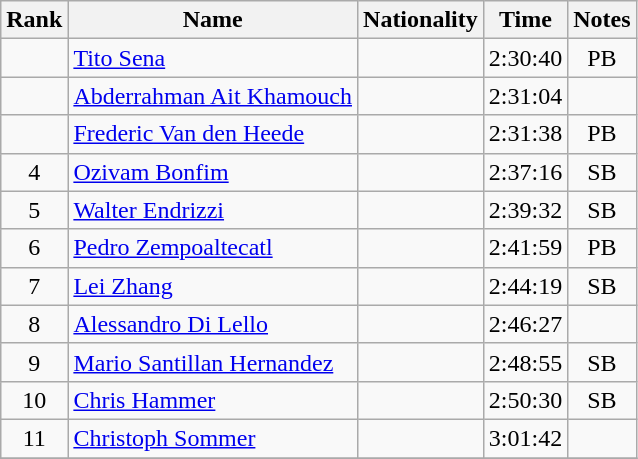<table class="wikitable sortable" style="text-align:center">
<tr>
<th>Rank</th>
<th>Name</th>
<th>Nationality</th>
<th>Time</th>
<th>Notes</th>
</tr>
<tr>
<td></td>
<td align=left><a href='#'>Tito Sena</a></td>
<td align=left></td>
<td>2:30:40</td>
<td>PB</td>
</tr>
<tr>
<td></td>
<td align=left><a href='#'>Abderrahman Ait Khamouch</a></td>
<td align=left></td>
<td>2:31:04</td>
<td></td>
</tr>
<tr>
<td></td>
<td align=left><a href='#'>Frederic Van den Heede</a></td>
<td align=left></td>
<td>2:31:38</td>
<td>PB</td>
</tr>
<tr>
<td>4</td>
<td align=left><a href='#'>Ozivam Bonfim</a></td>
<td align=left></td>
<td>2:37:16</td>
<td>SB</td>
</tr>
<tr>
<td>5</td>
<td align=left><a href='#'>Walter Endrizzi</a></td>
<td align=left></td>
<td>2:39:32</td>
<td>SB</td>
</tr>
<tr>
<td>6</td>
<td align=left><a href='#'>Pedro Zempoaltecatl</a></td>
<td align=left></td>
<td>2:41:59</td>
<td>PB</td>
</tr>
<tr>
<td>7</td>
<td align=left><a href='#'>Lei Zhang</a></td>
<td align=left></td>
<td>2:44:19</td>
<td>SB</td>
</tr>
<tr>
<td>8</td>
<td align=left><a href='#'>Alessandro Di Lello</a></td>
<td align=left></td>
<td>2:46:27</td>
<td></td>
</tr>
<tr>
<td>9</td>
<td align=left><a href='#'>Mario Santillan Hernandez</a></td>
<td align=left></td>
<td>2:48:55</td>
<td>SB</td>
</tr>
<tr>
<td>10</td>
<td align=left><a href='#'>Chris Hammer</a></td>
<td align=left></td>
<td>2:50:30</td>
<td>SB</td>
</tr>
<tr>
<td>11</td>
<td align=left><a href='#'>Christoph Sommer</a></td>
<td align=left></td>
<td>3:01:42</td>
<td></td>
</tr>
<tr>
</tr>
</table>
